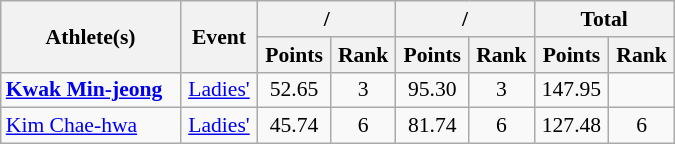<table class="wikitable" style="font-size:90%; text-align:center; width:450px">
<tr>
<th rowspan="2">Athlete(s)</th>
<th rowspan="2">Event</th>
<th colspan="2">/</th>
<th colspan="2">/</th>
<th colspan="2">Total</th>
</tr>
<tr>
<th>Points</th>
<th>Rank</th>
<th>Points</th>
<th>Rank</th>
<th>Points</th>
<th>Rank</th>
</tr>
<tr>
<td align=left><strong><a href='#'>Kwak Min-jeong</a></strong></td>
<td><a href='#'>Ladies'</a></td>
<td>52.65</td>
<td>3</td>
<td>95.30</td>
<td>3</td>
<td>147.95</td>
<td></td>
</tr>
<tr>
<td align=left><a href='#'>Kim Chae-hwa</a></td>
<td><a href='#'>Ladies'</a></td>
<td>45.74</td>
<td>6</td>
<td>81.74</td>
<td>6</td>
<td>127.48</td>
<td>6</td>
</tr>
</table>
